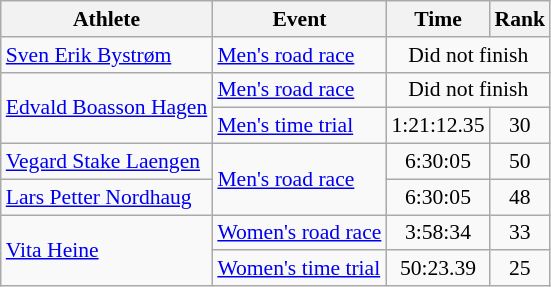<table class="wikitable" style="font-size:90%">
<tr>
<th>Athlete</th>
<th>Event</th>
<th>Time</th>
<th>Rank</th>
</tr>
<tr align=center>
<td align=left><a href='#'>Sven Erik Bystrøm</a></td>
<td align=left><a href='#'>Men's road race</a></td>
<td colspan=2>Did not finish</td>
</tr>
<tr align=center>
<td align=left rowspan=2><a href='#'>Edvald Boasson Hagen</a></td>
<td align=left><a href='#'>Men's road race</a></td>
<td colspan=2>Did not finish</td>
</tr>
<tr align=center>
<td align=left><a href='#'>Men's time trial</a></td>
<td>1:21:12.35</td>
<td>30</td>
</tr>
<tr align=center>
<td align=left><a href='#'>Vegard Stake Laengen</a></td>
<td align=left rowspan=2><a href='#'>Men's road race</a></td>
<td>6:30:05</td>
<td>50</td>
</tr>
<tr align=center>
<td align=left><a href='#'>Lars Petter Nordhaug</a></td>
<td>6:30:05</td>
<td>48</td>
</tr>
<tr align=center>
<td align=left rowspan=2><a href='#'>Vita Heine</a></td>
<td align=left><a href='#'>Women's road race</a></td>
<td>3:58:34</td>
<td>33</td>
</tr>
<tr align=center>
<td align=left><a href='#'>Women's time trial</a></td>
<td>50:23.39</td>
<td>25</td>
</tr>
</table>
